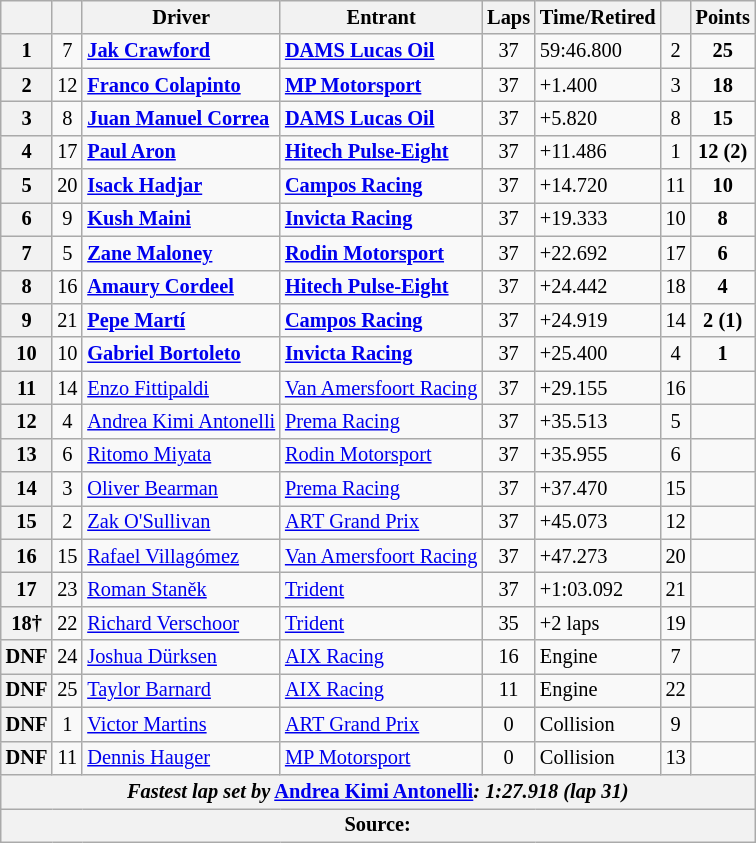<table class="wikitable" style="font-size:85%">
<tr>
<th scope="col"></th>
<th scope="col"></th>
<th scope="col">Driver</th>
<th scope="col">Entrant</th>
<th scope="col">Laps</th>
<th scope="col">Time/Retired</th>
<th scope="col"></th>
<th scope="col">Points</th>
</tr>
<tr>
<th>1</th>
<td align="center">7</td>
<td> <strong><a href='#'>Jak Crawford</a></strong></td>
<td><strong><a href='#'>DAMS Lucas Oil</a></strong></td>
<td align="center">37</td>
<td>59:46.800</td>
<td align="center">2</td>
<td align="center"><strong>25</strong></td>
</tr>
<tr>
<th>2</th>
<td align="center">12</td>
<td> <strong><a href='#'>Franco Colapinto</a></strong></td>
<td><strong><a href='#'>MP Motorsport</a></strong></td>
<td align="center">37</td>
<td>+1.400</td>
<td align="center">3</td>
<td align="center"><strong>18</strong></td>
</tr>
<tr>
<th>3</th>
<td align="center">8</td>
<td> <strong><a href='#'>Juan Manuel Correa</a></strong></td>
<td><strong><a href='#'>DAMS Lucas Oil</a></strong></td>
<td align="center">37</td>
<td>+5.820</td>
<td align="center">8</td>
<td align="center"><strong>15</strong></td>
</tr>
<tr>
<th>4</th>
<td align="center">17</td>
<td> <strong><a href='#'>Paul Aron</a></strong></td>
<td><strong><a href='#'>Hitech Pulse-Eight</a></strong></td>
<td align="center">37</td>
<td>+11.486</td>
<td align="center">1</td>
<td align="center"><strong>12 (2)</strong></td>
</tr>
<tr>
<th>5</th>
<td align="center">20</td>
<td> <strong><a href='#'>Isack Hadjar</a></strong></td>
<td><strong><a href='#'>Campos Racing</a></strong></td>
<td align="center">37</td>
<td>+14.720</td>
<td align="center">11</td>
<td align="center"><strong>10</strong></td>
</tr>
<tr>
<th>6</th>
<td align="center">9</td>
<td> <strong><a href='#'>Kush Maini</a></strong></td>
<td><strong><a href='#'>Invicta Racing</a></strong></td>
<td align="center">37</td>
<td>+19.333</td>
<td align="center">10</td>
<td align="center"><strong>8</strong></td>
</tr>
<tr>
<th>7</th>
<td align="center">5</td>
<td> <strong><a href='#'>Zane Maloney</a></strong></td>
<td><strong><a href='#'>Rodin Motorsport</a></strong></td>
<td align="center">37</td>
<td>+22.692</td>
<td align="center">17</td>
<td align="center"><strong>6</strong></td>
</tr>
<tr>
<th>8</th>
<td align="center">16</td>
<td> <strong><a href='#'>Amaury Cordeel</a></strong></td>
<td><strong><a href='#'>Hitech Pulse-Eight</a></strong></td>
<td align="center">37</td>
<td>+24.442</td>
<td align="center">18</td>
<td align="center"><strong>4</strong></td>
</tr>
<tr>
<th>9</th>
<td align="center">21</td>
<td> <strong><a href='#'>Pepe Martí</a></strong></td>
<td><strong><a href='#'>Campos Racing</a></strong></td>
<td align="center">37</td>
<td>+24.919</td>
<td align="center">14</td>
<td align="center"><strong>2 (1)</strong></td>
</tr>
<tr>
<th>10</th>
<td align="center">10</td>
<td> <strong><a href='#'>Gabriel Bortoleto</a></strong></td>
<td><strong><a href='#'>Invicta Racing</a></strong></td>
<td align="center">37</td>
<td>+25.400</td>
<td align="center">4</td>
<td align="center"><strong>1</strong></td>
</tr>
<tr>
<th>11</th>
<td align="center">14</td>
<td> <a href='#'>Enzo Fittipaldi</a></td>
<td><a href='#'>Van Amersfoort Racing</a></td>
<td align="center">37</td>
<td>+29.155</td>
<td align="center">16</td>
<td align="center"></td>
</tr>
<tr>
<th>12</th>
<td align="center">4</td>
<td> <a href='#'>Andrea Kimi Antonelli</a></td>
<td><a href='#'>Prema Racing</a></td>
<td align="center">37</td>
<td>+35.513</td>
<td align="center">5</td>
<td align="center"></td>
</tr>
<tr>
<th>13</th>
<td align="center">6</td>
<td> <a href='#'>Ritomo Miyata</a></td>
<td><a href='#'>Rodin Motorsport</a></td>
<td align="center">37</td>
<td>+35.955</td>
<td align="center">6</td>
<td align="center"></td>
</tr>
<tr>
<th>14</th>
<td align="center">3</td>
<td> <a href='#'>Oliver Bearman</a></td>
<td><a href='#'>Prema Racing</a></td>
<td align="center">37</td>
<td>+37.470</td>
<td align="center">15</td>
<td align="center"></td>
</tr>
<tr>
<th>15</th>
<td align="center">2</td>
<td> <a href='#'>Zak O'Sullivan</a></td>
<td><a href='#'>ART Grand Prix</a></td>
<td align="center">37</td>
<td>+45.073</td>
<td align="center">12</td>
<td align="center"></td>
</tr>
<tr>
<th>16</th>
<td align="center">15</td>
<td> <a href='#'>Rafael Villagómez</a></td>
<td><a href='#'>Van Amersfoort Racing</a></td>
<td align="center">37</td>
<td>+47.273</td>
<td align="center">20</td>
<td align="center"></td>
</tr>
<tr>
<th>17</th>
<td align="center">23</td>
<td> <a href='#'>Roman Staněk</a></td>
<td><a href='#'>Trident</a></td>
<td align="center">37</td>
<td>+1:03.092</td>
<td align="center">21</td>
<td align="center"></td>
</tr>
<tr>
<th>18†</th>
<td align="center">22</td>
<td> <a href='#'>Richard Verschoor</a></td>
<td><a href='#'>Trident</a></td>
<td align="center">35</td>
<td>+2 laps</td>
<td align="center">19</td>
<td align="center"></td>
</tr>
<tr>
<th>DNF</th>
<td align="center">24</td>
<td> <a href='#'>Joshua Dürksen</a></td>
<td><a href='#'>AIX Racing</a></td>
<td align="center">16</td>
<td>Engine</td>
<td align="center">7</td>
<td align="center"></td>
</tr>
<tr>
<th>DNF</th>
<td align="center">25</td>
<td> <a href='#'>Taylor Barnard</a></td>
<td><a href='#'>AIX Racing</a></td>
<td align="center">11</td>
<td>Engine</td>
<td align="center">22</td>
<td align="center"></td>
</tr>
<tr>
<th>DNF</th>
<td align="center">1</td>
<td> <a href='#'>Victor Martins</a></td>
<td><a href='#'>ART Grand Prix</a></td>
<td align="center">0</td>
<td>Collision</td>
<td align="center">9</td>
<td align="center"></td>
</tr>
<tr>
<th>DNF</th>
<td align="center">11</td>
<td> <a href='#'>Dennis Hauger</a></td>
<td><a href='#'>MP Motorsport</a></td>
<td align="center">0</td>
<td>Collision</td>
<td align="center">13</td>
<td align="center"></td>
</tr>
<tr>
<th colspan="8"><em>Fastest lap set by</em> <strong> <a href='#'>Andrea Kimi Antonelli</a><strong><em>: 1:27.918 (lap 31)<em></th>
</tr>
<tr>
<th colspan="8">Source:</th>
</tr>
</table>
